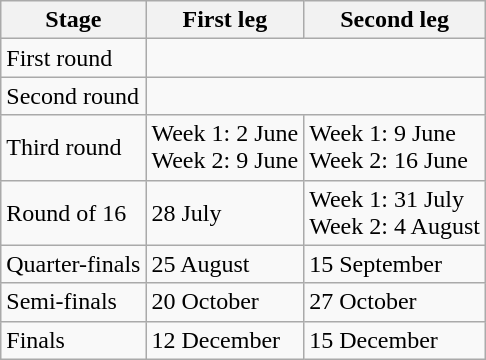<table class="wikitable">
<tr>
<th>Stage</th>
<th>First leg</th>
<th>Second leg</th>
</tr>
<tr>
<td>First round</td>
<td colspan=3></td>
</tr>
<tr>
<td>Second round</td>
<td colspan=4></td>
</tr>
<tr>
<td>Third round</td>
<td>Week 1: 2 June<br>Week 2: 9 June</td>
<td>Week 1: 9 June<br>Week 2: 16 June</td>
</tr>
<tr>
<td>Round of 16</td>
<td>28 July</td>
<td>Week 1: 31 July<br>Week 2: 4 August</td>
</tr>
<tr>
<td>Quarter-finals</td>
<td>25 August</td>
<td>15 September</td>
</tr>
<tr>
<td>Semi-finals</td>
<td>20 October</td>
<td>27 October</td>
</tr>
<tr>
<td>Finals</td>
<td>12 December</td>
<td>15 December</td>
</tr>
</table>
